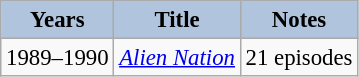<table class="wikitable" style="font-size:95%;">
<tr>
<th style="background:#B0C4DE;">Years</th>
<th style="background:#B0C4DE;">Title</th>
<th style="background:#B0C4DE;">Notes</th>
</tr>
<tr>
<td>1989–1990</td>
<td><em><a href='#'>Alien Nation</a></em></td>
<td>21 episodes</td>
</tr>
</table>
